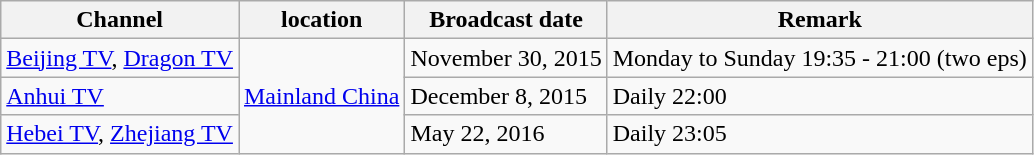<table class="wikitable">
<tr>
<th>Channel</th>
<th>location</th>
<th>Broadcast date</th>
<th>Remark</th>
</tr>
<tr>
<td><a href='#'>Beijing TV</a>, <a href='#'>Dragon TV</a></td>
<td rowspan=9><a href='#'>Mainland China</a></td>
<td>November 30, 2015</td>
<td>Monday to Sunday 19:35 - 21:00 (two eps)</td>
</tr>
<tr>
<td><a href='#'>Anhui TV</a></td>
<td>December 8, 2015</td>
<td>Daily 22:00</td>
</tr>
<tr>
<td><a href='#'>Hebei TV</a>, <a href='#'>Zhejiang TV</a></td>
<td>May 22, 2016</td>
<td>Daily 23:05</td>
</tr>
</table>
